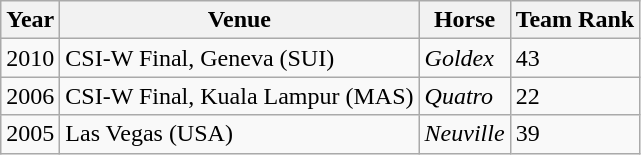<table class="wikitable">
<tr>
<th>Year</th>
<th>Venue</th>
<th>Horse</th>
<th>Team Rank</th>
</tr>
<tr>
<td>2010</td>
<td>CSI-W Final, Geneva (SUI)</td>
<td><em>Goldex</em></td>
<td>43</td>
</tr>
<tr>
<td>2006</td>
<td>CSI-W Final, Kuala Lampur (MAS)</td>
<td><em>Quatro</em></td>
<td>22</td>
</tr>
<tr>
<td>2005</td>
<td>Las Vegas (USA)</td>
<td><em>Neuville</em></td>
<td>39</td>
</tr>
</table>
